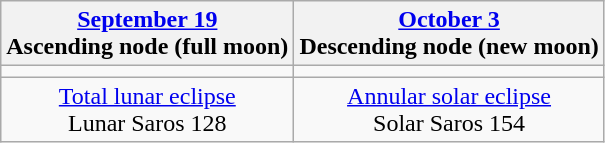<table class="wikitable">
<tr>
<th><a href='#'>September 19</a><br>Ascending node (full moon)<br></th>
<th><a href='#'>October 3</a><br>Descending node (new moon)<br></th>
</tr>
<tr>
<td></td>
<td></td>
</tr>
<tr align=center>
<td><a href='#'>Total lunar eclipse</a><br>Lunar Saros 128</td>
<td><a href='#'>Annular solar eclipse</a><br>Solar Saros 154</td>
</tr>
</table>
